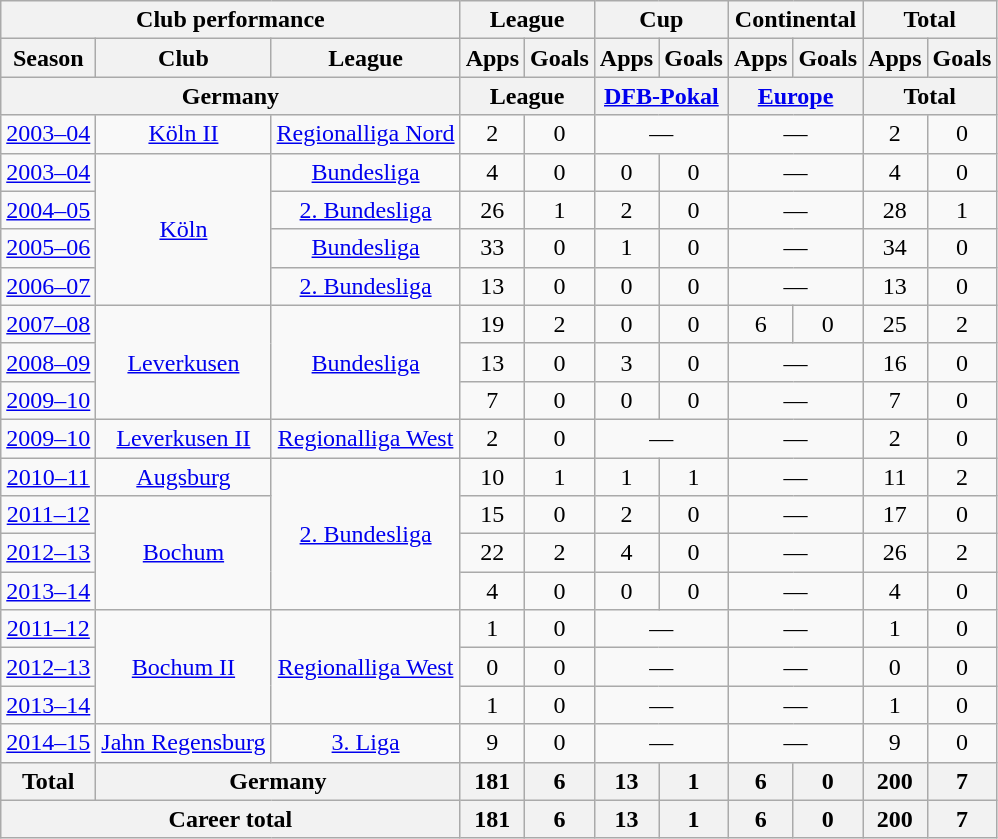<table class="wikitable" style="text-align:center">
<tr>
<th colspan=3>Club performance</th>
<th colspan=2>League</th>
<th colspan=2>Cup</th>
<th colspan=2>Continental</th>
<th colspan=2>Total</th>
</tr>
<tr>
<th>Season</th>
<th>Club</th>
<th>League</th>
<th>Apps</th>
<th>Goals</th>
<th>Apps</th>
<th>Goals</th>
<th>Apps</th>
<th>Goals</th>
<th>Apps</th>
<th>Goals</th>
</tr>
<tr>
<th colspan=3>Germany</th>
<th colspan=2>League</th>
<th colspan=2><a href='#'>DFB-Pokal</a></th>
<th colspan=2><a href='#'>Europe</a></th>
<th colspan=2>Total</th>
</tr>
<tr>
<td><a href='#'>2003–04</a></td>
<td><a href='#'>Köln II</a></td>
<td><a href='#'>Regionalliga&nbsp;Nord</a></td>
<td>2</td>
<td>0</td>
<td colspan="2">—</td>
<td colspan="2">—</td>
<td>2</td>
<td>0</td>
</tr>
<tr>
<td><a href='#'>2003–04</a></td>
<td rowspan="4"><a href='#'>Köln</a></td>
<td><a href='#'>Bundesliga</a></td>
<td>4</td>
<td>0</td>
<td>0</td>
<td>0</td>
<td colspan="2">—</td>
<td>4</td>
<td>0</td>
</tr>
<tr>
<td><a href='#'>2004–05</a></td>
<td><a href='#'>2.&nbsp;Bundesliga</a></td>
<td>26</td>
<td>1</td>
<td>2</td>
<td>0</td>
<td colspan="2">—</td>
<td>28</td>
<td>1</td>
</tr>
<tr>
<td><a href='#'>2005–06</a></td>
<td><a href='#'>Bundesliga</a></td>
<td>33</td>
<td>0</td>
<td>1</td>
<td>0</td>
<td colspan="2">—</td>
<td>34</td>
<td>0</td>
</tr>
<tr>
<td><a href='#'>2006–07</a></td>
<td><a href='#'>2.&nbsp;Bundesliga</a></td>
<td>13</td>
<td>0</td>
<td>0</td>
<td>0</td>
<td colspan="2">—</td>
<td>13</td>
<td>0</td>
</tr>
<tr>
<td><a href='#'>2007–08</a></td>
<td rowspan="3"><a href='#'>Leverkusen</a></td>
<td rowspan="3"><a href='#'>Bundesliga</a></td>
<td>19</td>
<td>2</td>
<td>0</td>
<td>0</td>
<td>6</td>
<td>0</td>
<td>25</td>
<td>2</td>
</tr>
<tr>
<td><a href='#'>2008–09</a></td>
<td>13</td>
<td>0</td>
<td>3</td>
<td>0</td>
<td colspan="2">—</td>
<td>16</td>
<td>0</td>
</tr>
<tr>
<td><a href='#'>2009–10</a></td>
<td>7</td>
<td>0</td>
<td>0</td>
<td>0</td>
<td colspan="2">—</td>
<td>7</td>
<td>0</td>
</tr>
<tr>
<td><a href='#'>2009–10</a></td>
<td><a href='#'>Leverkusen II</a></td>
<td><a href='#'>Regionalliga&nbsp;West</a></td>
<td>2</td>
<td>0</td>
<td colspan="2">—</td>
<td colspan="2">—</td>
<td>2</td>
<td>0</td>
</tr>
<tr>
<td><a href='#'>2010–11</a></td>
<td><a href='#'>Augsburg</a></td>
<td rowspan="4"><a href='#'>2.&nbsp;Bundesliga</a></td>
<td>10</td>
<td>1</td>
<td>1</td>
<td>1</td>
<td colspan="2">—</td>
<td>11</td>
<td>2</td>
</tr>
<tr>
<td><a href='#'>2011–12</a></td>
<td rowspan="3"><a href='#'>Bochum</a></td>
<td>15</td>
<td>0</td>
<td>2</td>
<td>0</td>
<td colspan="2">—</td>
<td>17</td>
<td>0</td>
</tr>
<tr>
<td><a href='#'>2012–13</a></td>
<td>22</td>
<td>2</td>
<td>4</td>
<td>0</td>
<td colspan="2">—</td>
<td>26</td>
<td>2</td>
</tr>
<tr>
<td><a href='#'>2013–14</a></td>
<td>4</td>
<td>0</td>
<td>0</td>
<td>0</td>
<td colspan="2">—</td>
<td>4</td>
<td>0</td>
</tr>
<tr>
<td><a href='#'>2011–12</a></td>
<td rowspan="3"><a href='#'>Bochum II</a></td>
<td rowspan="3"><a href='#'>Regionalliga&nbsp;West</a></td>
<td>1</td>
<td>0</td>
<td colspan="2">—</td>
<td colspan="2">—</td>
<td>1</td>
<td>0</td>
</tr>
<tr>
<td><a href='#'>2012–13</a></td>
<td>0</td>
<td>0</td>
<td colspan="2">—</td>
<td colspan="2">—</td>
<td>0</td>
<td>0</td>
</tr>
<tr>
<td><a href='#'>2013–14</a></td>
<td>1</td>
<td>0</td>
<td colspan="2">—</td>
<td colspan="2">—</td>
<td>1</td>
<td>0</td>
</tr>
<tr>
<td><a href='#'>2014–15</a></td>
<td><a href='#'>Jahn Regensburg</a></td>
<td><a href='#'>3. Liga</a></td>
<td>9</td>
<td>0</td>
<td colspan="2">—</td>
<td colspan="2">—</td>
<td>9</td>
<td>0</td>
</tr>
<tr>
<th rowspan=1>Total</th>
<th colspan=2>Germany</th>
<th>181</th>
<th>6</th>
<th>13</th>
<th>1</th>
<th>6</th>
<th>0</th>
<th>200</th>
<th>7</th>
</tr>
<tr>
<th colspan=3>Career total</th>
<th>181</th>
<th>6</th>
<th>13</th>
<th>1</th>
<th>6</th>
<th>0</th>
<th>200</th>
<th>7</th>
</tr>
</table>
